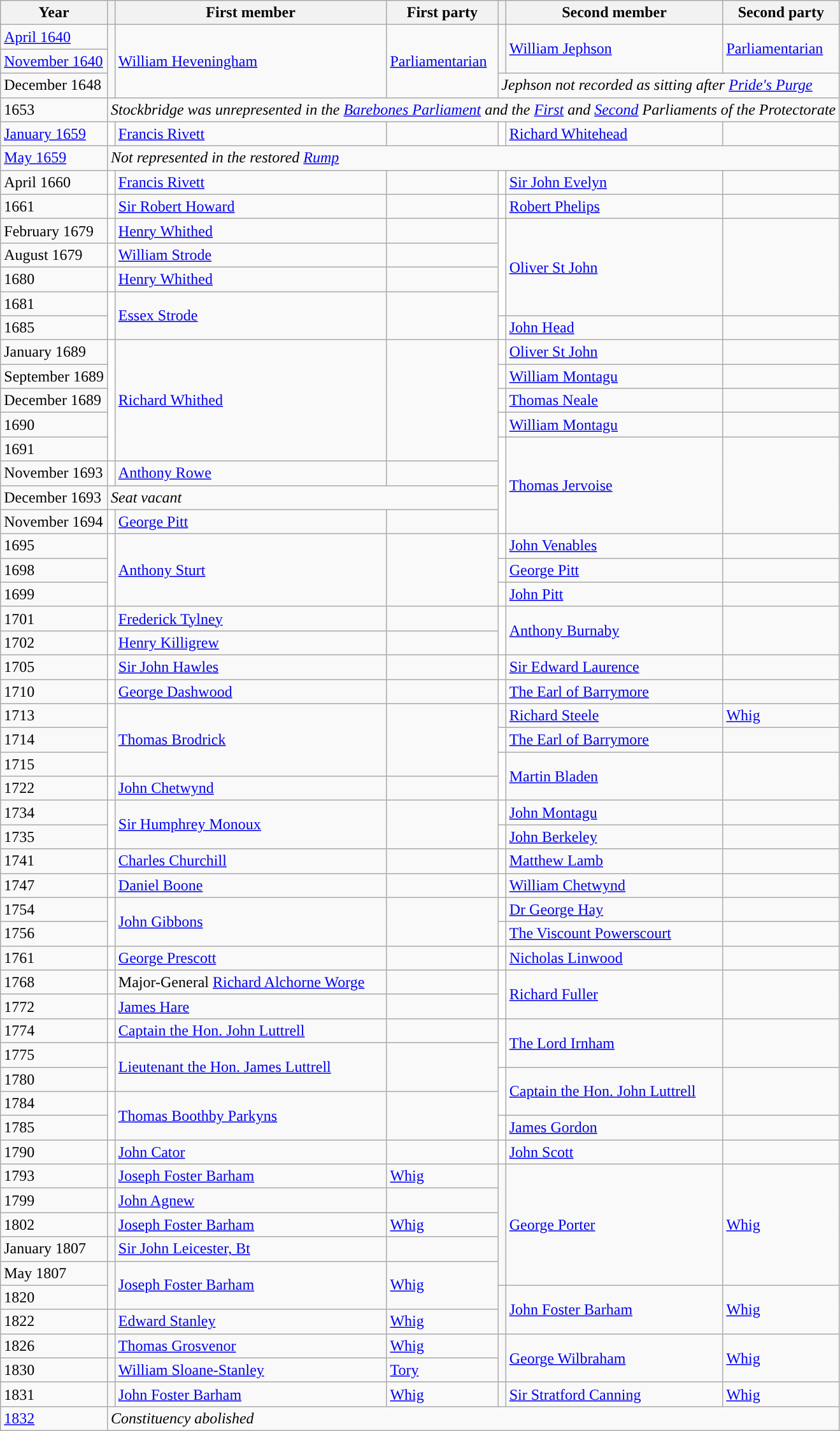<table class="wikitable">
<tr>
<th>Year</th>
<th></th>
<th>First member</th>
<th>First party</th>
<th></th>
<th>Second member</th>
<th>Second party</th>
</tr>
<tr>
<td><a href='#'>April 1640</a></td>
<td rowspan="3" style="color:inherit;background-color: "></td>
<td rowspan="3"><a href='#'>William Heveningham</a></td>
<td rowspan="3"><a href='#'>Parliamentarian</a></td>
<td rowspan="2" style="color:inherit;background-color: "></td>
<td rowspan="2"><a href='#'>William Jephson</a></td>
<td rowspan = "2"><a href='#'>Parliamentarian</a></td>
</tr>
<tr>
<td><a href='#'>November 1640</a></td>
</tr>
<tr>
<td>December 1648</td>
<td colspan="3"><em>Jephson not recorded as sitting after <a href='#'>Pride's Purge</a></em></td>
</tr>
<tr>
<td>1653</td>
<td colspan="6"><em>Stockbridge was unrepresented in the <a href='#'>Barebones Parliament</a> and the <a href='#'>First</a> and <a href='#'>Second</a> Parliaments of the Protectorate</em></td>
</tr>
<tr>
<td><a href='#'>January 1659</a></td>
<td style="color:inherit;background-color: white"></td>
<td><a href='#'>Francis Rivett</a></td>
<td></td>
<td style="color:inherit;background-color: white"></td>
<td><a href='#'>Richard Whitehead</a></td>
<td></td>
</tr>
<tr>
<td><a href='#'>May 1659</a></td>
<td colspan="6"><em>Not represented in the restored <a href='#'>Rump</a></em></td>
</tr>
<tr>
<td>April 1660</td>
<td style="color:inherit;background-color: white"></td>
<td><a href='#'>Francis Rivett</a></td>
<td></td>
<td style="color:inherit;background-color: white"></td>
<td><a href='#'>Sir John Evelyn</a></td>
<td></td>
</tr>
<tr>
<td>1661</td>
<td style="color:inherit;background-color: white"></td>
<td><a href='#'>Sir Robert Howard</a></td>
<td></td>
<td style="color:inherit;background-color: white"></td>
<td><a href='#'>Robert Phelips</a></td>
<td></td>
</tr>
<tr>
<td>February 1679</td>
<td style="color:inherit;background-color: white"></td>
<td><a href='#'>Henry Whithed</a></td>
<td></td>
<td rowspan="4" style="color:inherit;background-color: white"></td>
<td rowspan="4"><a href='#'>Oliver St John</a></td>
<td rowspan="4"></td>
</tr>
<tr>
<td>August 1679</td>
<td style="color:inherit;background-color: white"></td>
<td><a href='#'>William Strode</a></td>
<td></td>
</tr>
<tr>
<td>1680</td>
<td style="color:inherit;background-color: white"></td>
<td><a href='#'>Henry Whithed</a></td>
<td></td>
</tr>
<tr>
<td>1681</td>
<td rowspan="2" style="color:inherit;background-color: white"></td>
<td rowspan="2"><a href='#'>Essex Strode</a></td>
<td rowspan="2"></td>
</tr>
<tr>
<td>1685</td>
<td style="color:inherit;background-color: white"></td>
<td><a href='#'>John Head</a></td>
<td></td>
</tr>
<tr>
<td>January 1689</td>
<td rowspan="5" style="color:inherit;background-color: white"></td>
<td rowspan="5"><a href='#'>Richard Whithed</a></td>
<td rowspan="5"></td>
<td style="color:inherit;background-color: white"></td>
<td><a href='#'>Oliver St John</a></td>
<td></td>
</tr>
<tr>
<td>September 1689</td>
<td style="color:inherit;background-color: white"></td>
<td><a href='#'>William Montagu</a></td>
<td></td>
</tr>
<tr>
<td>December 1689</td>
<td style="color:inherit;background-color: white"></td>
<td><a href='#'>Thomas Neale</a></td>
<td></td>
</tr>
<tr>
<td>1690</td>
<td style="color:inherit;background-color: white"></td>
<td><a href='#'>William Montagu</a></td>
<td></td>
</tr>
<tr>
<td>1691</td>
<td rowspan="4" style="color:inherit;background-color: white"></td>
<td rowspan="4"><a href='#'>Thomas Jervoise</a></td>
<td rowspan="4"></td>
</tr>
<tr>
<td>November 1693</td>
<td style="color:inherit;background-color: white"></td>
<td><a href='#'>Anthony Rowe</a></td>
<td></td>
</tr>
<tr>
<td>December 1693</td>
<td colspan="3"><em>Seat vacant</em> </td>
</tr>
<tr>
<td>November 1694</td>
<td style="color:inherit;background-color: white"></td>
<td><a href='#'>George Pitt</a></td>
<td></td>
</tr>
<tr>
<td>1695</td>
<td rowspan="3" style="color:inherit;background-color: white"></td>
<td rowspan="3"><a href='#'>Anthony Sturt</a></td>
<td rowspan="3"></td>
<td style="color:inherit;background-color: white"></td>
<td><a href='#'>John Venables</a></td>
<td></td>
</tr>
<tr>
<td>1698</td>
<td style="color:inherit;background-color: white"></td>
<td><a href='#'>George Pitt</a></td>
<td></td>
</tr>
<tr>
<td>1699</td>
<td style="color:inherit;background-color: white"></td>
<td><a href='#'>John Pitt</a></td>
<td></td>
</tr>
<tr>
<td>1701</td>
<td style="color:inherit;background-color: white"></td>
<td><a href='#'>Frederick Tylney</a></td>
<td></td>
<td rowspan="2" style="color:inherit;background-color: white"></td>
<td rowspan="2"><a href='#'>Anthony Burnaby</a></td>
<td rowspan="2"></td>
</tr>
<tr>
<td>1702</td>
<td style="color:inherit;background-color: white"></td>
<td><a href='#'>Henry Killigrew</a></td>
<td></td>
</tr>
<tr>
<td>1705</td>
<td style="color:inherit;background-color: white"></td>
<td><a href='#'>Sir John Hawles</a></td>
<td></td>
<td style="color:inherit;background-color: white"></td>
<td><a href='#'>Sir Edward Laurence</a></td>
<td></td>
</tr>
<tr>
<td>1710</td>
<td style="color:inherit;background-color: white"></td>
<td><a href='#'>George Dashwood</a></td>
<td></td>
<td style="color:inherit;background-color: white"></td>
<td><a href='#'>The Earl of Barrymore</a></td>
<td></td>
</tr>
<tr>
<td>1713</td>
<td rowspan="3" style="color:inherit;background-color: white"></td>
<td rowspan="3"><a href='#'>Thomas Brodrick</a></td>
<td rowspan="3"></td>
<td style="color:inherit;background-color: "></td>
<td><a href='#'>Richard Steele</a></td>
<td><a href='#'>Whig</a></td>
</tr>
<tr>
<td>1714</td>
<td style="color:inherit;background-color: white"></td>
<td><a href='#'>The Earl of Barrymore</a></td>
<td></td>
</tr>
<tr>
<td>1715</td>
<td rowspan="2" style="color:inherit;background-color: white"></td>
<td rowspan="2"><a href='#'>Martin Bladen</a></td>
<td rowspan="2"></td>
</tr>
<tr>
<td>1722</td>
<td style="color:inherit;background-color: white"></td>
<td><a href='#'>John Chetwynd</a></td>
<td></td>
</tr>
<tr>
<td>1734</td>
<td rowspan="2" style="color:inherit;background-color: white"></td>
<td rowspan="2"><a href='#'>Sir Humphrey Monoux</a></td>
<td rowspan="2"></td>
<td style="color:inherit;background-color: white"></td>
<td><a href='#'>John Montagu</a></td>
<td></td>
</tr>
<tr>
<td>1735</td>
<td style="color:inherit;background-color: white"></td>
<td><a href='#'>John Berkeley</a></td>
<td></td>
</tr>
<tr>
<td>1741</td>
<td style="color:inherit;background-color: white"></td>
<td><a href='#'>Charles Churchill</a></td>
<td></td>
<td style="color:inherit;background-color: white"></td>
<td><a href='#'>Matthew Lamb</a></td>
<td></td>
</tr>
<tr>
<td>1747</td>
<td style="color:inherit;background-color: white"></td>
<td><a href='#'>Daniel Boone</a></td>
<td></td>
<td style="color:inherit;background-color: white"></td>
<td><a href='#'>William Chetwynd</a></td>
<td></td>
</tr>
<tr>
<td>1754</td>
<td rowspan="2" style="color:inherit;background-color: white"></td>
<td rowspan="2"><a href='#'>John Gibbons</a></td>
<td rowspan="2"></td>
<td style="color:inherit;background-color: white"></td>
<td><a href='#'>Dr George Hay</a></td>
<td></td>
</tr>
<tr>
<td>1756</td>
<td style="color:inherit;background-color: white"></td>
<td><a href='#'>The Viscount Powerscourt</a></td>
<td></td>
</tr>
<tr>
<td>1761</td>
<td style="color:inherit;background-color: white"></td>
<td><a href='#'>George Prescott</a></td>
<td></td>
<td style="color:inherit;background-color: white"></td>
<td><a href='#'>Nicholas Linwood</a></td>
<td></td>
</tr>
<tr>
<td>1768</td>
<td style="color:inherit;background-color: white"></td>
<td>Major-General <a href='#'>Richard Alchorne Worge</a></td>
<td></td>
<td rowspan="2" style="color:inherit;background-color: white"></td>
<td rowspan="2"><a href='#'>Richard Fuller</a></td>
<td rowspan="2"></td>
</tr>
<tr>
<td>1772</td>
<td style="color:inherit;background-color: white"></td>
<td><a href='#'>James Hare</a></td>
<td></td>
</tr>
<tr>
<td>1774</td>
<td style="color:inherit;background-color: white"></td>
<td><a href='#'>Captain the Hon. John Luttrell</a></td>
<td></td>
<td rowspan="2" style="color:inherit;background-color: white"></td>
<td rowspan="2"><a href='#'>The Lord Irnham</a></td>
<td rowspan="2"></td>
</tr>
<tr>
<td>1775</td>
<td rowspan="2" style="color:inherit;background-color: white"></td>
<td rowspan="2"><a href='#'>Lieutenant the Hon. James Luttrell</a></td>
<td rowspan="2"></td>
</tr>
<tr>
<td>1780</td>
<td rowspan="2" style="color:inherit;background-color: white"></td>
<td rowspan="2"><a href='#'>Captain the Hon. John Luttrell</a></td>
<td rowspan="2"></td>
</tr>
<tr>
<td>1784</td>
<td rowspan="2" style="color:inherit;background-color: white"></td>
<td rowspan="2"><a href='#'>Thomas Boothby Parkyns</a></td>
<td rowspan="2"></td>
</tr>
<tr>
<td>1785</td>
<td style="color:inherit;background-color: white"></td>
<td><a href='#'>James Gordon</a></td>
<td></td>
</tr>
<tr>
<td>1790 </td>
<td style="color:inherit;background-color: white"></td>
<td><a href='#'>John Cator</a></td>
<td></td>
<td style="color:inherit;background-color: white"></td>
<td><a href='#'>John Scott</a></td>
<td></td>
</tr>
<tr>
<td>1793</td>
<td style="color:inherit;background-color: "></td>
<td><a href='#'>Joseph Foster Barham</a></td>
<td><a href='#'>Whig</a></td>
<td rowspan="5" style="color:inherit;background-color: "></td>
<td rowspan="5"><a href='#'>George Porter</a></td>
<td rowspan="5"><a href='#'>Whig</a></td>
</tr>
<tr>
<td>1799</td>
<td style="color:inherit;background-color: white"></td>
<td><a href='#'>John Agnew</a></td>
<td></td>
</tr>
<tr>
<td>1802</td>
<td style="color:inherit;background-color: "></td>
<td><a href='#'>Joseph Foster Barham</a></td>
<td><a href='#'>Whig</a></td>
</tr>
<tr>
<td>January 1807</td>
<td style="color:inherit;background-color: "></td>
<td><a href='#'>Sir John Leicester, Bt</a></td>
<td></td>
</tr>
<tr>
<td>May 1807</td>
<td rowspan="2" style="color:inherit;background-color: "></td>
<td rowspan="2"><a href='#'>Joseph Foster Barham</a></td>
<td rowspan="2"><a href='#'>Whig</a></td>
</tr>
<tr>
<td>1820</td>
<td rowspan="2" style="color:inherit;background-color: "></td>
<td rowspan="2"><a href='#'>John Foster Barham</a></td>
<td rowspan="2"><a href='#'>Whig</a></td>
</tr>
<tr>
<td>1822</td>
<td style="color:inherit;background-color: "></td>
<td><a href='#'>Edward Stanley</a></td>
<td><a href='#'>Whig</a></td>
</tr>
<tr>
<td>1826</td>
<td style="color:inherit;background-color: "></td>
<td><a href='#'>Thomas Grosvenor</a></td>
<td><a href='#'>Whig</a></td>
<td rowspan="2" style="color:inherit;background-color: "></td>
<td rowspan="2"><a href='#'>George Wilbraham</a></td>
<td rowspan="2"><a href='#'>Whig</a></td>
</tr>
<tr>
<td>1830</td>
<td style="color:inherit;background-color: "></td>
<td><a href='#'>William Sloane-Stanley</a></td>
<td><a href='#'>Tory</a></td>
</tr>
<tr>
<td>1831</td>
<td style="color:inherit;background-color: "></td>
<td><a href='#'>John Foster Barham</a></td>
<td><a href='#'>Whig</a></td>
<td style="color:inherit;background-color: "></td>
<td><a href='#'>Sir Stratford Canning</a></td>
<td><a href='#'>Whig</a></td>
</tr>
<tr>
<td><a href='#'>1832</a></td>
<td colspan="6"><em>Constituency abolished</em></td>
</tr>
</table>
